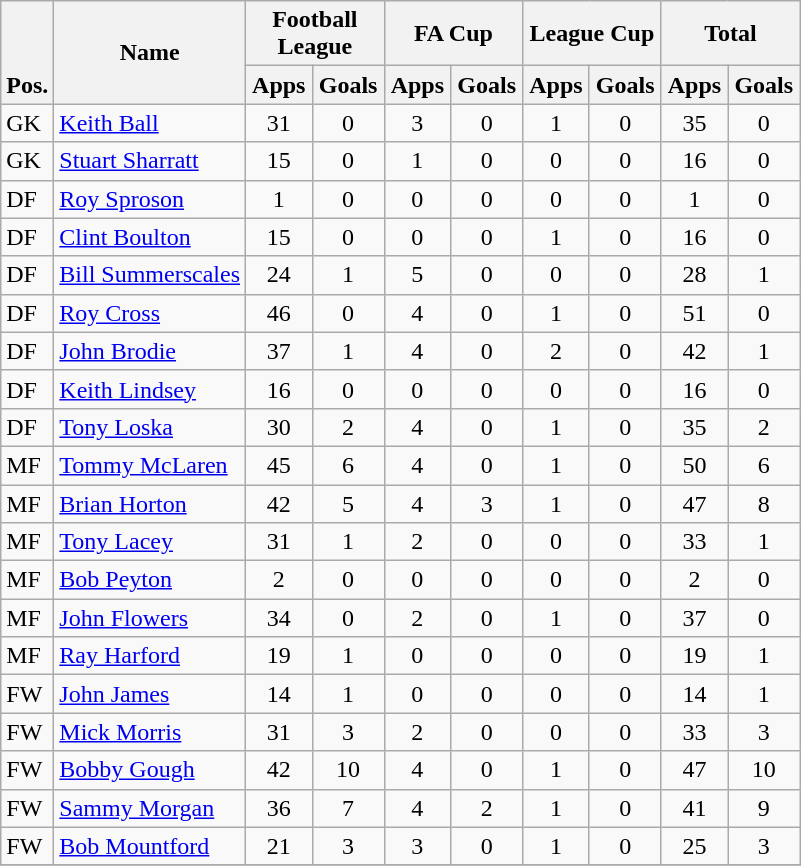<table class="wikitable" style="text-align:center">
<tr>
<th rowspan="2" valign="bottom">Pos.</th>
<th rowspan="2">Name</th>
<th colspan="2" width="85">Football League</th>
<th colspan="2" width="85">FA Cup</th>
<th colspan="2" width="85">League Cup</th>
<th colspan="2" width="85">Total</th>
</tr>
<tr>
<th>Apps</th>
<th>Goals</th>
<th>Apps</th>
<th>Goals</th>
<th>Apps</th>
<th>Goals</th>
<th>Apps</th>
<th>Goals</th>
</tr>
<tr>
<td align="left">GK</td>
<td align="left"> <a href='#'>Keith Ball</a></td>
<td>31</td>
<td>0</td>
<td>3</td>
<td>0</td>
<td>1</td>
<td>0</td>
<td>35</td>
<td>0</td>
</tr>
<tr>
<td align="left">GK</td>
<td align="left"> <a href='#'>Stuart Sharratt</a></td>
<td>15</td>
<td>0</td>
<td>1</td>
<td>0</td>
<td>0</td>
<td>0</td>
<td>16</td>
<td>0</td>
</tr>
<tr>
<td align="left">DF</td>
<td align="left"> <a href='#'>Roy Sproson</a></td>
<td>1</td>
<td>0</td>
<td>0</td>
<td>0</td>
<td>0</td>
<td>0</td>
<td>1</td>
<td>0</td>
</tr>
<tr>
<td align="left">DF</td>
<td align="left"> <a href='#'>Clint Boulton</a></td>
<td>15</td>
<td>0</td>
<td>0</td>
<td>0</td>
<td>1</td>
<td>0</td>
<td>16</td>
<td>0</td>
</tr>
<tr>
<td align="left">DF</td>
<td align="left"> <a href='#'>Bill Summerscales</a></td>
<td>24</td>
<td>1</td>
<td>5</td>
<td>0</td>
<td>0</td>
<td>0</td>
<td>28</td>
<td>1</td>
</tr>
<tr>
<td align="left">DF</td>
<td align="left"> <a href='#'>Roy Cross</a></td>
<td>46</td>
<td>0</td>
<td>4</td>
<td>0</td>
<td>1</td>
<td>0</td>
<td>51</td>
<td>0</td>
</tr>
<tr>
<td align="left">DF</td>
<td align="left"> <a href='#'>John Brodie</a></td>
<td>37</td>
<td>1</td>
<td>4</td>
<td>0</td>
<td>2</td>
<td>0</td>
<td>42</td>
<td>1</td>
</tr>
<tr>
<td align="left">DF</td>
<td align="left"> <a href='#'>Keith Lindsey</a></td>
<td>16</td>
<td>0</td>
<td>0</td>
<td>0</td>
<td>0</td>
<td>0</td>
<td>16</td>
<td>0</td>
</tr>
<tr>
<td align="left">DF</td>
<td align="left"> <a href='#'>Tony Loska</a></td>
<td>30</td>
<td>2</td>
<td>4</td>
<td>0</td>
<td>1</td>
<td>0</td>
<td>35</td>
<td>2</td>
</tr>
<tr>
<td align="left">MF</td>
<td align="left"> <a href='#'>Tommy McLaren</a></td>
<td>45</td>
<td>6</td>
<td>4</td>
<td>0</td>
<td>1</td>
<td>0</td>
<td>50</td>
<td>6</td>
</tr>
<tr>
<td align="left">MF</td>
<td align="left"> <a href='#'>Brian Horton</a></td>
<td>42</td>
<td>5</td>
<td>4</td>
<td>3</td>
<td>1</td>
<td>0</td>
<td>47</td>
<td>8</td>
</tr>
<tr>
<td align="left">MF</td>
<td align="left"> <a href='#'>Tony Lacey</a></td>
<td>31</td>
<td>1</td>
<td>2</td>
<td>0</td>
<td>0</td>
<td>0</td>
<td>33</td>
<td>1</td>
</tr>
<tr>
<td align="left">MF</td>
<td align="left"> <a href='#'>Bob Peyton</a></td>
<td>2</td>
<td>0</td>
<td>0</td>
<td>0</td>
<td>0</td>
<td>0</td>
<td>2</td>
<td>0</td>
</tr>
<tr>
<td align="left">MF</td>
<td align="left"> <a href='#'>John Flowers</a></td>
<td>34</td>
<td>0</td>
<td>2</td>
<td>0</td>
<td>1</td>
<td>0</td>
<td>37</td>
<td>0</td>
</tr>
<tr>
<td align="left">MF</td>
<td align="left"> <a href='#'>Ray Harford</a></td>
<td>19</td>
<td>1</td>
<td>0</td>
<td>0</td>
<td>0</td>
<td>0</td>
<td>19</td>
<td>1</td>
</tr>
<tr>
<td align="left">FW</td>
<td align="left"> <a href='#'>John James</a></td>
<td>14</td>
<td>1</td>
<td>0</td>
<td>0</td>
<td>0</td>
<td>0</td>
<td>14</td>
<td>1</td>
</tr>
<tr>
<td align="left">FW</td>
<td align="left"> <a href='#'>Mick Morris</a></td>
<td>31</td>
<td>3</td>
<td>2</td>
<td>0</td>
<td>0</td>
<td>0</td>
<td>33</td>
<td>3</td>
</tr>
<tr>
<td align="left">FW</td>
<td align="left"> <a href='#'>Bobby Gough</a></td>
<td>42</td>
<td>10</td>
<td>4</td>
<td>0</td>
<td>1</td>
<td>0</td>
<td>47</td>
<td>10</td>
</tr>
<tr>
<td align="left">FW</td>
<td align="left"> <a href='#'>Sammy Morgan</a></td>
<td>36</td>
<td>7</td>
<td>4</td>
<td>2</td>
<td>1</td>
<td>0</td>
<td>41</td>
<td>9</td>
</tr>
<tr>
<td align="left">FW</td>
<td align="left"> <a href='#'>Bob Mountford</a></td>
<td>21</td>
<td>3</td>
<td>3</td>
<td>0</td>
<td>1</td>
<td>0</td>
<td>25</td>
<td>3</td>
</tr>
<tr>
</tr>
</table>
